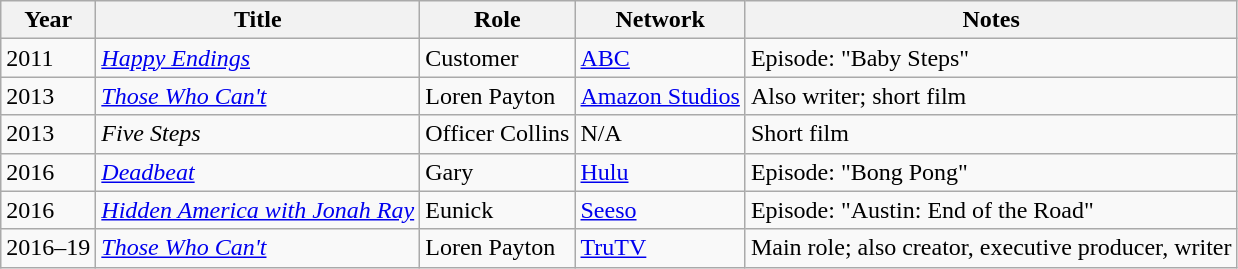<table class="wikitable sortable">
<tr>
<th>Year</th>
<th>Title</th>
<th>Role</th>
<th class="unsortable">Network</th>
<th class="unsortable">Notes</th>
</tr>
<tr>
<td>2011</td>
<td><em><a href='#'>Happy Endings</a></em></td>
<td>Customer</td>
<td><a href='#'>ABC</a></td>
<td>Episode: "Baby Steps"</td>
</tr>
<tr>
<td>2013</td>
<td><em><a href='#'>Those Who Can't</a></em></td>
<td>Loren Payton</td>
<td><a href='#'>Amazon Studios</a></td>
<td>Also writer; short film</td>
</tr>
<tr>
<td>2013</td>
<td><em>Five Steps</em></td>
<td>Officer Collins</td>
<td>N/A</td>
<td>Short film</td>
</tr>
<tr>
<td>2016</td>
<td data-sort-value="War at Home, The"><em><a href='#'>Deadbeat</a></em></td>
<td>Gary</td>
<td><a href='#'>Hulu</a></td>
<td>Episode: "Bong Pong"</td>
</tr>
<tr>
<td>2016</td>
<td data-sort-value="Twenty-four"><em><a href='#'>Hidden America with Jonah Ray</a></em></td>
<td>Eunick</td>
<td><a href='#'>Seeso</a></td>
<td>Episode: "Austin: End of the Road"</td>
</tr>
<tr>
<td>2016–19</td>
<td data-sort-value="Pacific, The"><em><a href='#'>Those Who Can't</a></em></td>
<td>Loren Payton</td>
<td><a href='#'>TruTV</a></td>
<td>Main role; also creator, executive producer, writer</td>
</tr>
</table>
